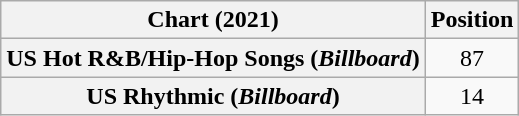<table class="wikitable sortable plainrowheaders" style="text-align:center">
<tr>
<th scope="col">Chart (2021)</th>
<th scope="col">Position</th>
</tr>
<tr>
<th scope="row">US Hot R&B/Hip-Hop Songs (<em>Billboard</em>)</th>
<td>87</td>
</tr>
<tr>
<th scope="row">US Rhythmic (<em>Billboard</em>)</th>
<td>14</td>
</tr>
</table>
